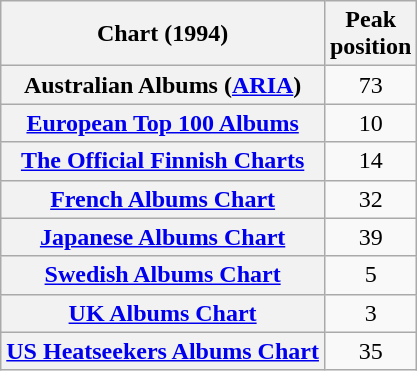<table class="wikitable sortable plainrowheaders">
<tr>
<th>Chart (1994)</th>
<th>Peak<br>position</th>
</tr>
<tr>
<th scope="row">Australian Albums (<a href='#'>ARIA</a>)</th>
<td style="text-align:center;">73</td>
</tr>
<tr>
<th scope="row"><a href='#'>European Top 100 Albums</a></th>
<td style="text-align:center;">10</td>
</tr>
<tr>
<th scope="row"><a href='#'>The Official Finnish Charts</a></th>
<td style="text-align:center;">14</td>
</tr>
<tr>
<th scope="row"><a href='#'>French Albums Chart</a></th>
<td style="text-align:center;">32</td>
</tr>
<tr>
<th scope="row"><a href='#'>Japanese Albums Chart</a></th>
<td style="text-align:center;">39</td>
</tr>
<tr>
<th scope="row"><a href='#'>Swedish Albums Chart</a></th>
<td style="text-align:center;">5</td>
</tr>
<tr>
<th scope="row"><a href='#'>UK Albums Chart</a></th>
<td style="text-align:center;">3</td>
</tr>
<tr>
<th scope="row"><a href='#'>US Heatseekers Albums Chart</a></th>
<td style="text-align:center;">35</td>
</tr>
</table>
